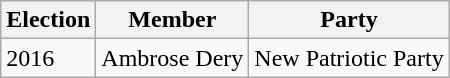<table class="wikitable">
<tr>
<th>Election</th>
<th>Member</th>
<th>Party</th>
</tr>
<tr>
<td>2016</td>
<td>Ambrose Dery</td>
<td>New Patriotic Party</td>
</tr>
</table>
